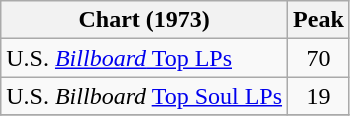<table class="wikitable">
<tr>
<th>Chart (1973)</th>
<th>Peak<br></th>
</tr>
<tr>
<td>U.S. <a href='#'><em>Billboard</em> Top LPs</a></td>
<td align="center">70</td>
</tr>
<tr>
<td>U.S. <em>Billboard</em> <a href='#'>Top Soul LPs</a></td>
<td align="center">19</td>
</tr>
<tr>
</tr>
</table>
